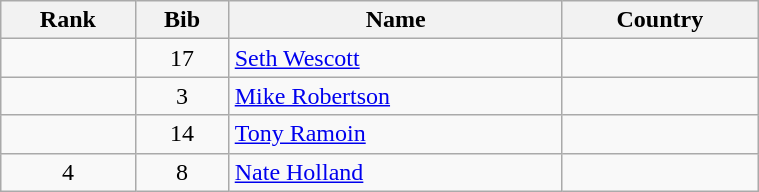<table class="wikitable" style="text-align:center;" width=40%>
<tr>
<th>Rank</th>
<th>Bib</th>
<th>Name</th>
<th>Country</th>
</tr>
<tr>
<td></td>
<td>17</td>
<td align=left><a href='#'>Seth Wescott</a></td>
<td align=left></td>
</tr>
<tr>
<td></td>
<td>3</td>
<td align=left><a href='#'>Mike Robertson</a></td>
<td align=left></td>
</tr>
<tr>
<td></td>
<td>14</td>
<td align=left><a href='#'>Tony Ramoin</a></td>
<td align=left></td>
</tr>
<tr>
<td>4</td>
<td>8</td>
<td align=left><a href='#'>Nate Holland</a></td>
<td align=left></td>
</tr>
</table>
